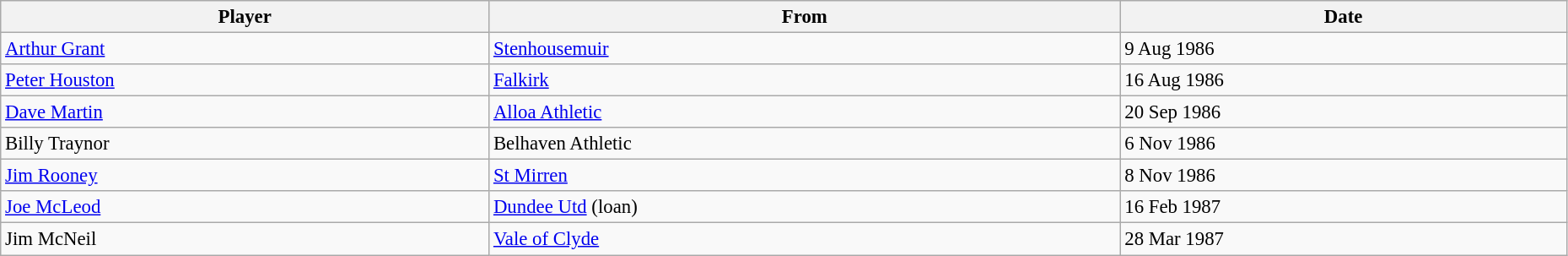<table class="wikitable" style="text-align:center; font-size:95%;width:98%; text-align:left">
<tr>
<th>Player</th>
<th>From</th>
<th>Date</th>
</tr>
<tr>
<td> <a href='#'>Arthur Grant</a></td>
<td> <a href='#'>Stenhousemuir</a></td>
<td>9 Aug 1986</td>
</tr>
<tr>
<td> <a href='#'>Peter Houston</a></td>
<td> <a href='#'>Falkirk</a></td>
<td>16 Aug 1986</td>
</tr>
<tr>
<td> <a href='#'>Dave Martin</a></td>
<td> <a href='#'>Alloa Athletic</a></td>
<td>20 Sep 1986</td>
</tr>
<tr>
<td> Billy Traynor</td>
<td> Belhaven Athletic</td>
<td>6 Nov 1986</td>
</tr>
<tr>
<td> <a href='#'>Jim Rooney</a></td>
<td> <a href='#'>St Mirren</a></td>
<td>8 Nov 1986</td>
</tr>
<tr>
<td> <a href='#'>Joe McLeod</a></td>
<td> <a href='#'>Dundee Utd</a> (loan)</td>
<td>16 Feb 1987</td>
</tr>
<tr>
<td> Jim McNeil</td>
<td> <a href='#'>Vale of Clyde</a></td>
<td>28 Mar 1987</td>
</tr>
</table>
